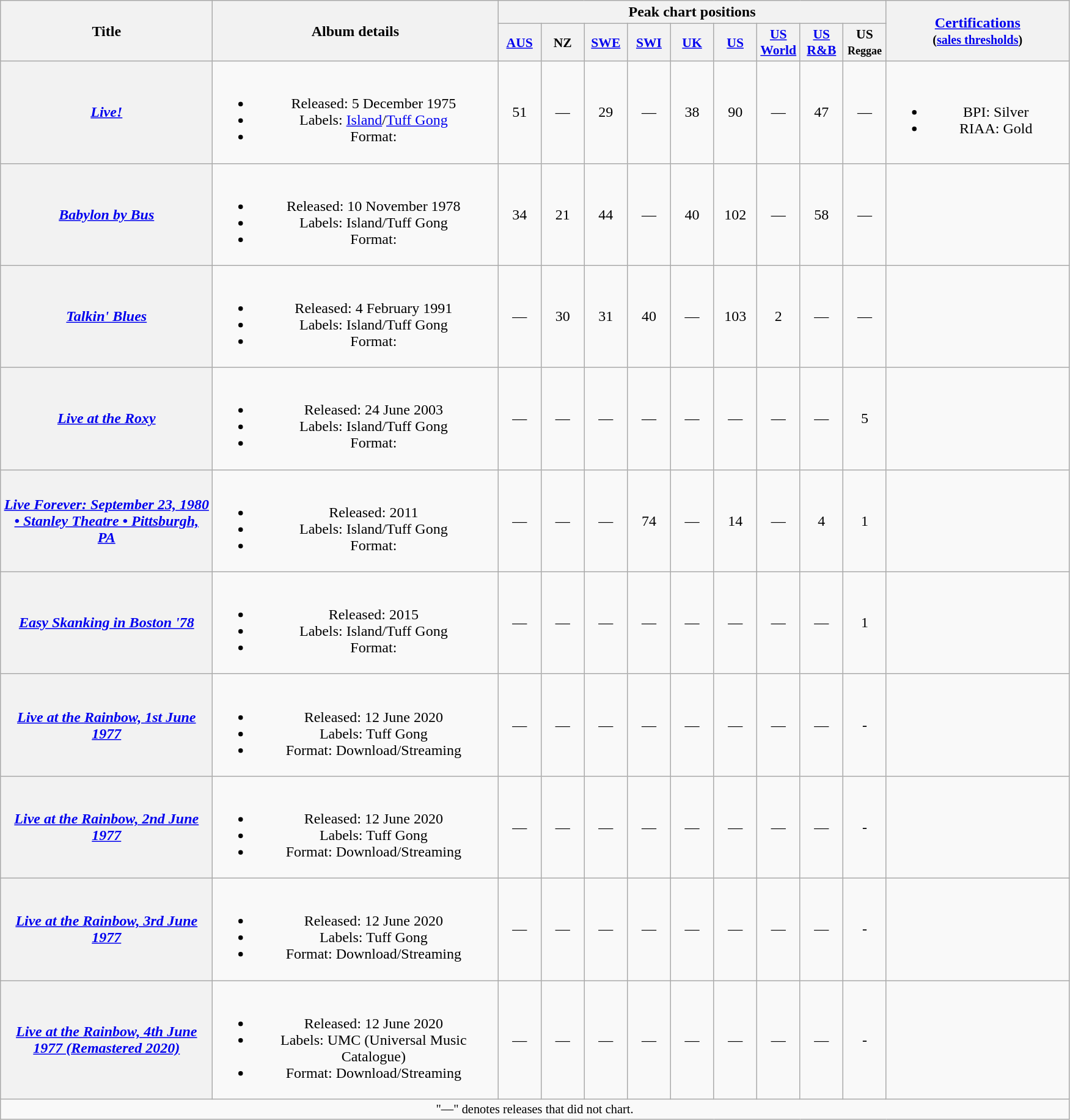<table class="wikitable plainrowheaders" style="text-align:center;">
<tr>
<th scope="col" rowspan="2" style="width:14em;">Title</th>
<th scope="col" rowspan="2" style="width:19em;">Album details</th>
<th scope="col" colspan="9">Peak chart positions</th>
<th scope="col" rowspan="2" style="width:12em;"><a href='#'>Certifications</a><br><small>(<a href='#'>sales thresholds</a>)</small></th>
</tr>
<tr>
<th scope="col" style="width:2.8em;font-size:90%;"><a href='#'>AUS</a><br></th>
<th scope="col" style="width:2.8em;font-size:90%;">NZ<br></th>
<th scope="col" style="width:2.8em;font-size:90%;"><a href='#'>SWE</a><br></th>
<th scope="col" style="width:2.8em;font-size:90%;"><a href='#'>SWI</a><br></th>
<th scope="col" style="width:2.8em;font-size:90%;"><a href='#'>UK</a><br></th>
<th scope="col" style="width:2.8em;font-size:90%;"><a href='#'>US</a></th>
<th scope="col" style="width:2.8em;font-size:90%;"><a href='#'>US World</a></th>
<th scope="col" style="width:2.8em;font-size:90%;"><a href='#'>US<br>R&B</a></th>
<th scope="col" style="width:2.8em;font-size:90%;">US <small>Reggae</small></th>
</tr>
<tr>
<th scope="row"><em><a href='#'>Live!</a></em></th>
<td><br><ul><li>Released: 5 December 1975</li><li>Labels: <a href='#'>Island</a>/<a href='#'>Tuff Gong</a></li><li>Format:</li></ul></td>
<td>51</td>
<td>—</td>
<td>29</td>
<td>—</td>
<td>38</td>
<td>90</td>
<td>—</td>
<td>47</td>
<td>—</td>
<td><br><ul><li>BPI: Silver</li><li>RIAA: Gold</li></ul></td>
</tr>
<tr>
<th scope="row"><em><a href='#'>Babylon by Bus</a></em></th>
<td><br><ul><li>Released: 10 November 1978</li><li>Labels: Island/Tuff Gong</li><li>Format:</li></ul></td>
<td>34</td>
<td>21</td>
<td>44</td>
<td>—</td>
<td>40</td>
<td>102</td>
<td>—</td>
<td>58</td>
<td>—</td>
<td></td>
</tr>
<tr>
<th scope="row"><em><a href='#'>Talkin' Blues</a></em></th>
<td><br><ul><li>Released: 4 February 1991</li><li>Labels: Island/Tuff Gong</li><li>Format:</li></ul></td>
<td>—</td>
<td>30</td>
<td>31</td>
<td>40</td>
<td>—</td>
<td>103</td>
<td>2</td>
<td>—</td>
<td>—</td>
<td></td>
</tr>
<tr>
<th scope="row"><em><a href='#'>Live at the Roxy</a></em></th>
<td><br><ul><li>Released: 24 June 2003</li><li>Labels: Island/Tuff Gong</li><li>Format:</li></ul></td>
<td>—</td>
<td>—</td>
<td>—</td>
<td>—</td>
<td>—</td>
<td>—</td>
<td>—</td>
<td>—</td>
<td>5</td>
<td></td>
</tr>
<tr>
<th scope="row"><em><a href='#'>Live Forever: September 23, 1980 • Stanley Theatre • Pittsburgh, PA</a></em></th>
<td><br><ul><li>Released: 2011</li><li>Labels: Island/Tuff Gong</li><li>Format:</li></ul></td>
<td>—</td>
<td>—</td>
<td>—</td>
<td>74</td>
<td>—</td>
<td>14</td>
<td>—</td>
<td>4</td>
<td>1</td>
<td></td>
</tr>
<tr>
<th scope="row"><em><a href='#'>Easy Skanking in Boston '78</a></em></th>
<td><br><ul><li>Released: 2015</li><li>Labels: Island/Tuff Gong</li><li>Format:</li></ul></td>
<td>—</td>
<td>—</td>
<td>—</td>
<td>—</td>
<td>—</td>
<td>—</td>
<td>—</td>
<td>—</td>
<td>1</td>
<td></td>
</tr>
<tr>
<th scope="row"><em><a href='#'>Live at the Rainbow, 1st June 1977</a></em></th>
<td><br><ul><li>Released: 12 June 2020</li><li>Labels: Tuff Gong</li><li>Format: Download/Streaming</li></ul></td>
<td>—</td>
<td>—</td>
<td>—</td>
<td>—</td>
<td>—</td>
<td>—</td>
<td>—</td>
<td>—</td>
<td>-</td>
<td></td>
</tr>
<tr>
<th scope="row"><em><a href='#'>Live at the Rainbow, 2nd June 1977</a></em></th>
<td><br><ul><li>Released: 12 June 2020</li><li>Labels: Tuff Gong</li><li>Format: Download/Streaming</li></ul></td>
<td>—</td>
<td>—</td>
<td>—</td>
<td>—</td>
<td>—</td>
<td>—</td>
<td>—</td>
<td>—</td>
<td>-</td>
<td></td>
</tr>
<tr>
<th scope="row"><em><a href='#'>Live at the Rainbow, 3rd June 1977</a></em></th>
<td><br><ul><li>Released: 12 June 2020</li><li>Labels: Tuff Gong</li><li>Format: Download/Streaming</li></ul></td>
<td>—</td>
<td>—</td>
<td>—</td>
<td>—</td>
<td>—</td>
<td>—</td>
<td>—</td>
<td>—</td>
<td>-</td>
<td></td>
</tr>
<tr>
<th scope="row"><em><a href='#'>Live at the Rainbow, 4th June 1977 (Remastered 2020)</a></em></th>
<td><br><ul><li>Released: 12 June 2020</li><li>Labels: UMC (Universal Music Catalogue)</li><li>Format: Download/Streaming</li></ul></td>
<td>—</td>
<td>—</td>
<td>—</td>
<td>—</td>
<td>—</td>
<td>—</td>
<td>—</td>
<td>—</td>
<td>-</td>
<td></td>
</tr>
<tr>
<td colspan="12" style="text-align:center; font-size:85%;">"—" denotes releases that did not chart.</td>
</tr>
</table>
